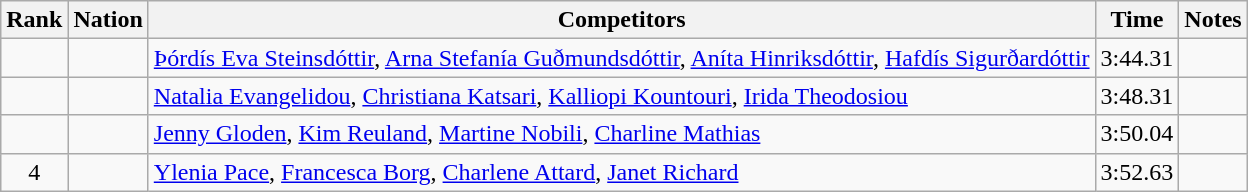<table class="wikitable sortable" style="text-align:center">
<tr>
<th>Rank</th>
<th>Nation</th>
<th>Competitors</th>
<th>Time</th>
<th>Notes</th>
</tr>
<tr>
<td></td>
<td align="left"></td>
<td align="left"><a href='#'>Þórdís Eva Steinsdóttir</a>, <a href='#'>Arna Stefanía Guðmundsdóttir</a>, <a href='#'>Aníta Hinriksdóttir</a>, <a href='#'>Hafdís Sigurðardóttir</a></td>
<td>3:44.31</td>
<td></td>
</tr>
<tr>
<td></td>
<td align="left"></td>
<td align="left"><a href='#'>Natalia Evangelidou</a>, <a href='#'>Christiana Katsari</a>, <a href='#'>Kalliopi Kountouri</a>, <a href='#'>Irida Theodosiou</a></td>
<td>3:48.31</td>
<td></td>
</tr>
<tr>
<td></td>
<td align="left"></td>
<td align="left"><a href='#'>Jenny Gloden</a>, <a href='#'>Kim Reuland</a>, <a href='#'>Martine Nobili</a>, <a href='#'>Charline Mathias</a></td>
<td>3:50.04</td>
<td></td>
</tr>
<tr>
<td>4</td>
<td align="left"></td>
<td align="left"><a href='#'>Ylenia Pace</a>, <a href='#'>Francesca Borg</a>, <a href='#'>Charlene Attard</a>, <a href='#'>Janet Richard</a></td>
<td>3:52.63</td>
<td></td>
</tr>
</table>
